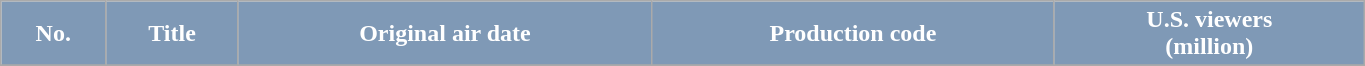<table class="wikitable plainrowheaders" width="72%">
<tr>
<th scope="col" style="background-color: #7F99B6; color: #FFFFFF;">No.</th>
<th scope="col" style="background-color: #7F99B6; color: #FFFFFF;">Title</th>
<th scope="col" style="background-color: #7F99B6; color: #FFFFFF;">Original air date</th>
<th scope="col" style="background-color: #7F99B6; color: #FFFFFF;">Production code</th>
<th scope="col" style="background-color: #7F99B6; color: #FFFFFF;">U.S. viewers<br>(million)</th>
</tr>
<tr>
</tr>
</table>
